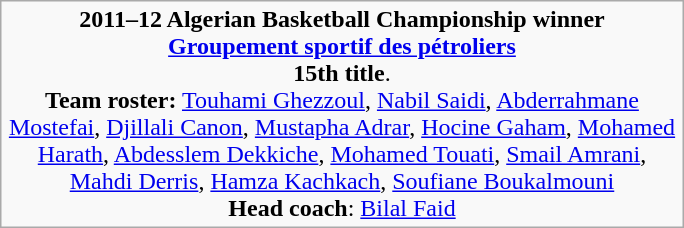<table class="wikitable" width=36% style="text-align:center; margin:auto">
<tr align=center>
<td><strong>2011–12 Algerian Basketball Championship winner</strong><br><strong><a href='#'>Groupement sportif des pétroliers</a></strong><br><strong>15th title</strong>.<br><strong>Team roster:</strong> <a href='#'>Touhami Ghezzoul</a>, <a href='#'>Nabil Saidi</a>, <a href='#'>Abderrahmane Mostefai</a>, <a href='#'>Djillali Canon</a>, <a href='#'>Mustapha Adrar</a>, <a href='#'>Hocine Gaham</a>, <a href='#'>Mohamed Harath</a>, <a href='#'>Abdesslem Dekkiche</a>, <a href='#'>Mohamed Touati</a>, <a href='#'>Smail Amrani</a>, <a href='#'>Mahdi Derris</a>, <a href='#'>Hamza Kachkach</a>, <a href='#'>Soufiane Boukalmouni</a> <br><strong>Head coach</strong>: <a href='#'>Bilal Faid</a></td>
</tr>
</table>
